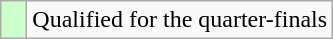<table class="wikitable">
<tr>
<td width=10px bgcolor="#ccffcc"></td>
<td>Qualified for the quarter-finals</td>
</tr>
</table>
